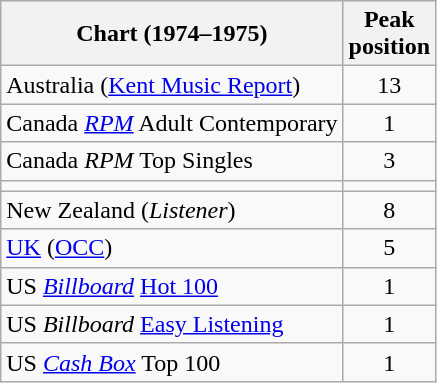<table class="wikitable sortable">
<tr>
<th>Chart (1974–1975)</th>
<th>Peak<br>position</th>
</tr>
<tr>
<td>Australia (<a href='#'>Kent Music Report</a>)</td>
<td style="text-align:center;">13</td>
</tr>
<tr>
<td>Canada <em><a href='#'>RPM</a></em> Adult Contemporary</td>
<td style="text-align:center;">1</td>
</tr>
<tr>
<td>Canada <em>RPM</em> Top Singles</td>
<td style="text-align:center;">3</td>
</tr>
<tr>
<td></td>
</tr>
<tr>
<td>New Zealand (<em>Listener</em>)</td>
<td style="text-align:center;">8</td>
</tr>
<tr>
<td><a href='#'>UK</a> (<a href='#'>OCC</a>)</td>
<td style="text-align:center;">5</td>
</tr>
<tr>
<td>US <em><a href='#'>Billboard</a></em> <a href='#'>Hot 100</a></td>
<td style="text-align:center;">1</td>
</tr>
<tr>
<td>US <em>Billboard</em> <a href='#'>Easy Listening</a></td>
<td style="text-align:center;">1</td>
</tr>
<tr>
<td>US <a href='#'><em>Cash Box</em></a> Top 100</td>
<td align="center">1</td>
</tr>
</table>
